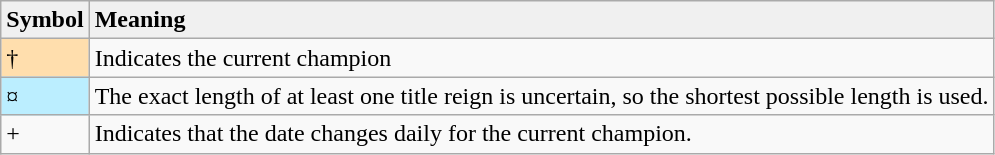<table class="wikitable">
<tr>
<td style="background: #f0f0f0;"><strong>Symbol</strong></td>
<td style="background: #f0f0f0;"><strong>Meaning</strong></td>
</tr>
<tr>
<td style="background: #ffdead;">†</td>
<td>Indicates the current champion</td>
</tr>
<tr>
<td style="background-color:#bbeeff">¤</td>
<td>The exact length of at least one title reign is uncertain, so the shortest possible length is used.</td>
</tr>
<tr>
<td>+</td>
<td>Indicates that the date changes daily for the current champion.</td>
</tr>
</table>
